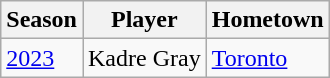<table class="wikitable">
<tr>
<th>Season</th>
<th>Player</th>
<th>Hometown</th>
</tr>
<tr>
<td><a href='#'>2023</a></td>
<td>Kadre Gray</td>
<td><a href='#'>Toronto</a></td>
</tr>
</table>
